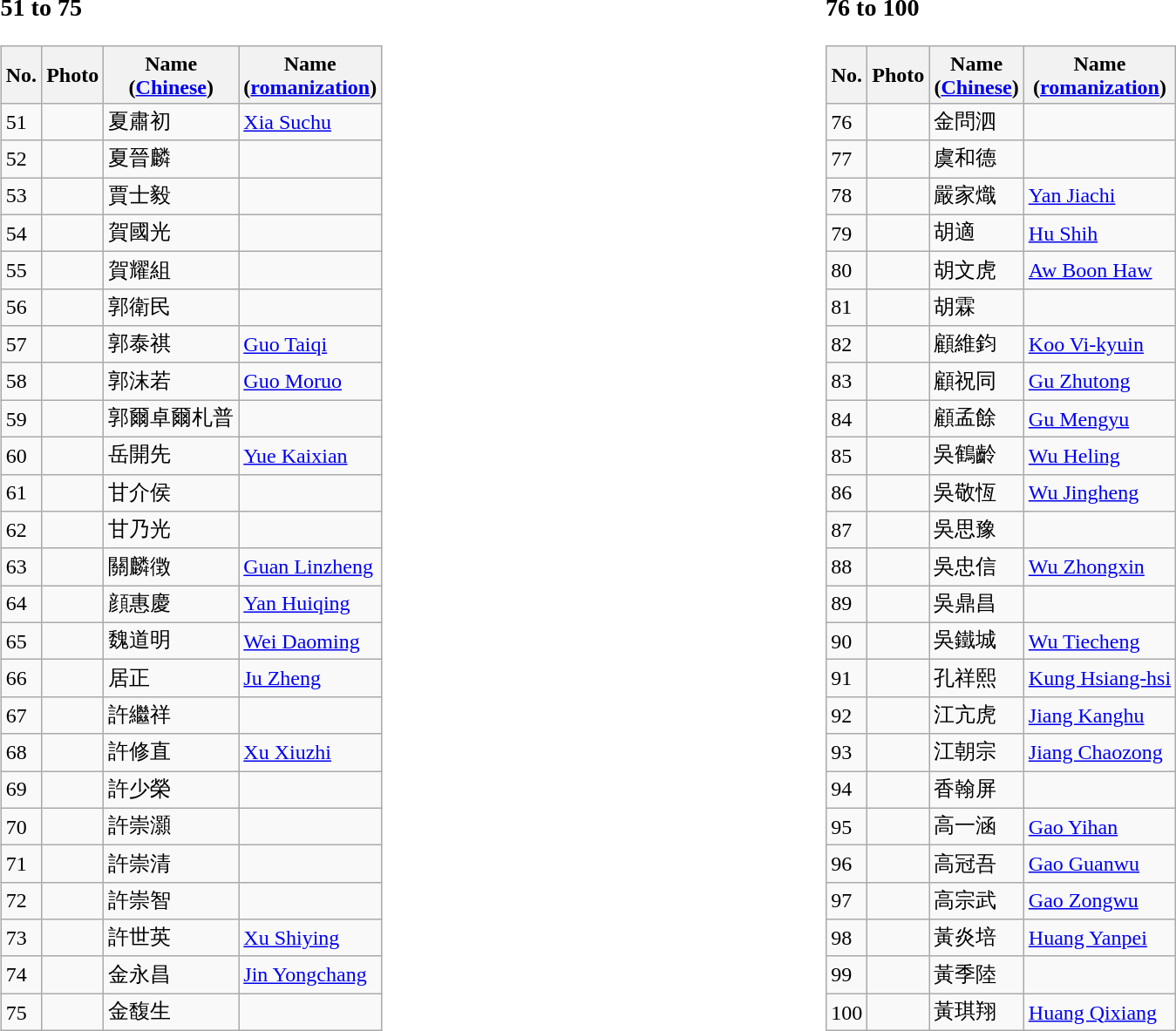<table style="width:100%;">
<tr>
<td style="text-align:left; width:50%; vertical-align:top;"><br><h3>51 to 75</h3><table class="wikitable">
<tr>
<th>No.</th>
<th>Photo</th>
<th>Name<br>(<a href='#'>Chinese</a>)</th>
<th>Name<br>(<a href='#'>romanization</a>)</th>
</tr>
<tr>
<td>51</td>
<td></td>
<td>夏肅初</td>
<td><a href='#'>Xia Suchu</a></td>
</tr>
<tr>
<td>52</td>
<td></td>
<td>夏晉麟</td>
<td></td>
</tr>
<tr>
<td>53</td>
<td></td>
<td>賈士毅</td>
<td></td>
</tr>
<tr>
<td>54</td>
<td></td>
<td>賀國光</td>
<td></td>
</tr>
<tr>
<td>55</td>
<td></td>
<td>賀耀組</td>
<td></td>
</tr>
<tr>
<td>56</td>
<td></td>
<td>郭衛民</td>
<td></td>
</tr>
<tr>
<td>57</td>
<td></td>
<td>郭泰祺</td>
<td><a href='#'>Guo Taiqi</a></td>
</tr>
<tr>
<td>58</td>
<td></td>
<td>郭沫若</td>
<td><a href='#'>Guo Moruo</a></td>
</tr>
<tr>
<td>59</td>
<td></td>
<td>郭爾卓爾札普</td>
<td></td>
</tr>
<tr>
<td>60</td>
<td></td>
<td>岳開先</td>
<td><a href='#'>Yue Kaixian</a></td>
</tr>
<tr>
<td>61</td>
<td></td>
<td>甘介侯</td>
<td></td>
</tr>
<tr>
<td>62</td>
<td></td>
<td>甘乃光</td>
<td></td>
</tr>
<tr>
<td>63</td>
<td></td>
<td>關麟徴</td>
<td><a href='#'>Guan Linzheng</a></td>
</tr>
<tr>
<td>64</td>
<td></td>
<td>顔惠慶</td>
<td><a href='#'>Yan Huiqing</a></td>
</tr>
<tr>
<td>65</td>
<td></td>
<td>魏道明</td>
<td><a href='#'>Wei Daoming</a></td>
</tr>
<tr>
<td>66</td>
<td></td>
<td>居正</td>
<td><a href='#'>Ju Zheng</a></td>
</tr>
<tr>
<td>67</td>
<td></td>
<td>許繼祥</td>
<td></td>
</tr>
<tr>
<td>68</td>
<td></td>
<td>許修直</td>
<td><a href='#'>Xu Xiuzhi</a></td>
</tr>
<tr>
<td>69</td>
<td></td>
<td>許少榮</td>
<td></td>
</tr>
<tr>
<td>70</td>
<td></td>
<td>許崇灝</td>
<td></td>
</tr>
<tr>
<td>71</td>
<td></td>
<td>許崇清</td>
<td></td>
</tr>
<tr>
<td>72</td>
<td></td>
<td>許崇智</td>
<td></td>
</tr>
<tr>
<td>73</td>
<td></td>
<td>許世英</td>
<td><a href='#'>Xu Shiying</a></td>
</tr>
<tr>
<td>74</td>
<td></td>
<td>金永昌</td>
<td><a href='#'>Jin Yongchang</a></td>
</tr>
<tr>
<td>75</td>
<td></td>
<td>金馥生</td>
<td></td>
</tr>
</table>
</td>
<td style="text-align:left; width:50%; vertical-align:top;"><br><h3>76 to 100</h3><table class="wikitable">
<tr>
<th>No.</th>
<th>Photo</th>
<th>Name<br>(<a href='#'>Chinese</a>)</th>
<th>Name<br>(<a href='#'>romanization</a>)</th>
</tr>
<tr>
<td>76</td>
<td></td>
<td>金問泗</td>
<td></td>
</tr>
<tr>
<td>77</td>
<td></td>
<td>虞和德</td>
<td></td>
</tr>
<tr>
<td>78</td>
<td></td>
<td>嚴家熾</td>
<td><a href='#'>Yan Jiachi</a></td>
</tr>
<tr>
<td>79</td>
<td></td>
<td>胡適</td>
<td><a href='#'>Hu Shih</a></td>
</tr>
<tr>
<td>80</td>
<td></td>
<td>胡文虎</td>
<td><a href='#'>Aw Boon Haw</a></td>
</tr>
<tr>
<td>81</td>
<td></td>
<td 胡政之>胡霖</td>
<td></td>
</tr>
<tr>
<td>82</td>
<td></td>
<td>顧維鈞</td>
<td><a href='#'>Koo Vi-kyuin</a></td>
</tr>
<tr>
<td>83</td>
<td></td>
<td>顧祝同</td>
<td><a href='#'>Gu Zhutong</a></td>
</tr>
<tr>
<td>84</td>
<td></td>
<td>顧孟餘</td>
<td><a href='#'>Gu Mengyu</a></td>
</tr>
<tr>
<td>85</td>
<td></td>
<td>吳鶴齡</td>
<td><a href='#'>Wu Heling</a></td>
</tr>
<tr>
<td>86</td>
<td></td>
<td>吳敬恆</td>
<td><a href='#'>Wu Jingheng</a></td>
</tr>
<tr>
<td>87</td>
<td></td>
<td>吳思豫</td>
<td></td>
</tr>
<tr>
<td>88</td>
<td></td>
<td>吳忠信</td>
<td><a href='#'>Wu Zhongxin</a></td>
</tr>
<tr>
<td>89</td>
<td></td>
<td>吳鼎昌</td>
<td></td>
</tr>
<tr>
<td>90</td>
<td></td>
<td>吳鐵城</td>
<td><a href='#'>Wu Tiecheng</a></td>
</tr>
<tr>
<td>91</td>
<td></td>
<td>孔祥熙</td>
<td><a href='#'>Kung Hsiang-hsi</a></td>
</tr>
<tr>
<td>92</td>
<td></td>
<td>江亢虎</td>
<td><a href='#'>Jiang Kanghu</a></td>
</tr>
<tr>
<td>93</td>
<td></td>
<td>江朝宗</td>
<td><a href='#'>Jiang Chaozong</a></td>
</tr>
<tr>
<td>94</td>
<td></td>
<td>香翰屏</td>
<td></td>
</tr>
<tr>
<td>95</td>
<td></td>
<td>高一涵</td>
<td><a href='#'>Gao Yihan</a></td>
</tr>
<tr>
<td>96</td>
<td></td>
<td>高冠吾</td>
<td><a href='#'>Gao Guanwu</a></td>
</tr>
<tr>
<td>97</td>
<td></td>
<td>高宗武</td>
<td><a href='#'>Gao Zongwu</a></td>
</tr>
<tr>
<td>98</td>
<td></td>
<td>黃炎培</td>
<td><a href='#'>Huang Yanpei</a></td>
</tr>
<tr>
<td>99</td>
<td></td>
<td>黃季陸</td>
<td></td>
</tr>
<tr>
<td>100</td>
<td></td>
<td>黃琪翔</td>
<td><a href='#'>Huang Qixiang</a></td>
</tr>
</table>
</td>
</tr>
</table>
